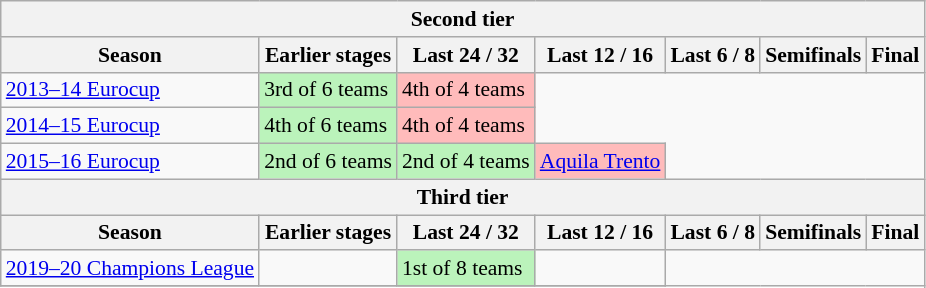<table class="wikitable" style="font-size:90%">
<tr>
<th colspan=7>Second tier</th>
</tr>
<tr>
<th>Season</th>
<th>Earlier stages</th>
<th>Last 24 / 32</th>
<th>Last 12 / 16</th>
<th>Last 6 / 8</th>
<th>Semifinals</th>
<th>Final</th>
</tr>
<tr>
<td><a href='#'>2013–14 Eurocup</a></td>
<td bgcolor=#BBF3BB>3rd of 6 teams</td>
<td bgcolor=#FFBBBB>4th of 4 teams</td>
</tr>
<tr>
<td><a href='#'>2014–15 Eurocup</a></td>
<td bgcolor=#BBF3BB>4th of 6 teams</td>
<td bgcolor=#FFBBBB>4th of 4 teams</td>
</tr>
<tr>
<td><a href='#'>2015–16 Eurocup</a></td>
<td bgcolor=#BBF3BB>2nd of 6 teams</td>
<td bgcolor=#BBF3BB>2nd of 4 teams</td>
<td bgcolor=#FFBBBB> <a href='#'>Aquila Trento</a></td>
</tr>
<tr>
<th colspan=7>Third tier</th>
</tr>
<tr>
<th>Season</th>
<th>Earlier stages</th>
<th>Last 24 / 32</th>
<th>Last 12 / 16</th>
<th>Last 6 / 8</th>
<th>Semifinals</th>
<th>Final</th>
</tr>
<tr>
<td><a href='#'>2019–20 Champions League</a></td>
<td></td>
<td bgcolor=#BBF3BB>1st of 8 teams</td>
<td></td>
</tr>
<tr>
</tr>
</table>
